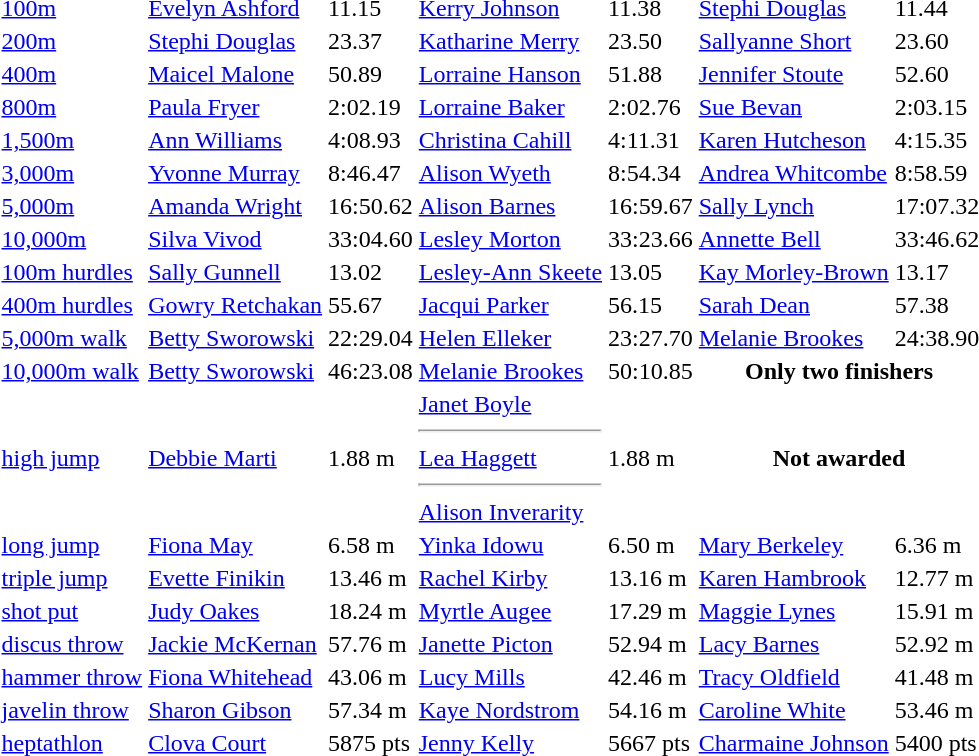<table>
<tr>
<td><a href='#'>100m</a></td>
<td> <a href='#'>Evelyn Ashford</a></td>
<td>11.15</td>
<td> <a href='#'>Kerry Johnson</a></td>
<td>11.38</td>
<td><a href='#'>Stephi Douglas</a></td>
<td>11.44</td>
</tr>
<tr>
<td><a href='#'>200m</a></td>
<td><a href='#'>Stephi Douglas</a></td>
<td>23.37</td>
<td><a href='#'>Katharine Merry</a></td>
<td>23.50</td>
<td> <a href='#'>Sallyanne Short</a></td>
<td>23.60</td>
</tr>
<tr>
<td><a href='#'>400m</a></td>
<td> <a href='#'>Maicel Malone</a></td>
<td>50.89</td>
<td><a href='#'>Lorraine Hanson</a></td>
<td>51.88</td>
<td><a href='#'>Jennifer Stoute</a></td>
<td>52.60</td>
</tr>
<tr>
<td><a href='#'>800m</a></td>
<td><a href='#'>Paula Fryer</a></td>
<td>2:02.19</td>
<td><a href='#'>Lorraine Baker</a></td>
<td>2:02.76</td>
<td> <a href='#'>Sue Bevan</a></td>
<td>2:03.15</td>
</tr>
<tr>
<td><a href='#'>1,500m</a></td>
<td><a href='#'>Ann Williams</a></td>
<td>4:08.93</td>
<td><a href='#'>Christina Cahill</a></td>
<td>4:11.31</td>
<td> <a href='#'>Karen Hutcheson</a></td>
<td>4:15.35</td>
</tr>
<tr>
<td><a href='#'>3,000m</a></td>
<td> <a href='#'>Yvonne Murray</a></td>
<td>8:46.47</td>
<td><a href='#'>Alison Wyeth</a></td>
<td>8:54.34</td>
<td><a href='#'>Andrea Whitcombe</a></td>
<td>8:58.59</td>
</tr>
<tr>
<td><a href='#'>5,000m</a></td>
<td><a href='#'>Amanda Wright</a></td>
<td>16:50.62</td>
<td><a href='#'>Alison Barnes</a></td>
<td>16:59.67</td>
<td><a href='#'>Sally Lynch</a></td>
<td>17:07.32</td>
</tr>
<tr>
<td><a href='#'>10,000m</a></td>
<td> <a href='#'>Silva Vivod</a></td>
<td>33:04.60</td>
<td> <a href='#'>Lesley Morton</a></td>
<td>33:23.66</td>
<td> <a href='#'>Annette Bell</a></td>
<td>33:46.62</td>
</tr>
<tr>
<td><a href='#'>100m hurdles</a></td>
<td><a href='#'>Sally Gunnell</a></td>
<td>13.02</td>
<td><a href='#'>Lesley-Ann Skeete</a></td>
<td>13.05</td>
<td> <a href='#'>Kay Morley-Brown</a></td>
<td>13.17</td>
</tr>
<tr>
<td><a href='#'>400m hurdles</a></td>
<td><a href='#'>Gowry Retchakan</a></td>
<td>55.67</td>
<td><a href='#'>Jacqui Parker</a></td>
<td>56.15</td>
<td><a href='#'>Sarah Dean</a></td>
<td>57.38</td>
</tr>
<tr>
<td><a href='#'>5,000m walk</a></td>
<td><a href='#'>Betty Sworowski</a></td>
<td>22:29.04</td>
<td><a href='#'>Helen Elleker</a></td>
<td>23:27.70</td>
<td><a href='#'>Melanie Brookes</a></td>
<td>24:38.90</td>
</tr>
<tr>
<td><a href='#'>10,000m walk</a></td>
<td><a href='#'>Betty Sworowski</a></td>
<td>46:23.08</td>
<td><a href='#'>Melanie Brookes</a></td>
<td>50:10.85</td>
<th colspan=2>Only two finishers</th>
</tr>
<tr>
<td><a href='#'>high jump</a></td>
<td><a href='#'>Debbie Marti</a></td>
<td>1.88 m</td>
<td> <a href='#'>Janet Boyle</a><hr><a href='#'>Lea Haggett</a><hr> <a href='#'>Alison Inverarity</a></td>
<td>1.88 m</td>
<th colspan=2>Not awarded</th>
</tr>
<tr>
<td><a href='#'>long jump</a></td>
<td><a href='#'>Fiona May</a></td>
<td>6.58 m</td>
<td><a href='#'>Yinka Idowu</a></td>
<td>6.50 m</td>
<td><a href='#'>Mary Berkeley</a></td>
<td>6.36 m</td>
</tr>
<tr>
<td><a href='#'>triple jump</a></td>
<td><a href='#'>Evette Finikin</a></td>
<td>13.46 m</td>
<td><a href='#'>Rachel Kirby</a></td>
<td>13.16 m</td>
<td> <a href='#'>Karen Hambrook</a></td>
<td>12.77 m</td>
</tr>
<tr>
<td><a href='#'>shot put</a></td>
<td><a href='#'>Judy Oakes</a></td>
<td>18.24 m</td>
<td><a href='#'>Myrtle Augee</a></td>
<td>17.29 m</td>
<td><a href='#'>Maggie Lynes</a></td>
<td>15.91 m</td>
</tr>
<tr>
<td><a href='#'>discus throw</a></td>
<td> <a href='#'>Jackie McKernan</a></td>
<td>57.76 m</td>
<td><a href='#'>Janette Picton</a></td>
<td>52.94 m</td>
<td> <a href='#'>Lacy Barnes</a></td>
<td>52.92 m</td>
</tr>
<tr>
<td><a href='#'>hammer throw</a></td>
<td><a href='#'>Fiona Whitehead</a></td>
<td>43.06 m</td>
<td><a href='#'>Lucy Mills</a></td>
<td>42.46 m</td>
<td><a href='#'>Tracy Oldfield</a></td>
<td>41.48 m</td>
</tr>
<tr>
<td><a href='#'>javelin throw</a></td>
<td><a href='#'>Sharon Gibson</a></td>
<td>57.34 m</td>
<td> <a href='#'>Kaye Nordstrom</a></td>
<td>54.16 m</td>
<td><a href='#'>Caroline White</a></td>
<td>53.46 m</td>
</tr>
<tr>
<td><a href='#'>heptathlon</a></td>
<td><a href='#'>Clova Court</a></td>
<td>5875 pts</td>
<td><a href='#'>Jenny Kelly</a></td>
<td>5667 pts</td>
<td><a href='#'>Charmaine Johnson</a></td>
<td>5400 pts</td>
</tr>
</table>
